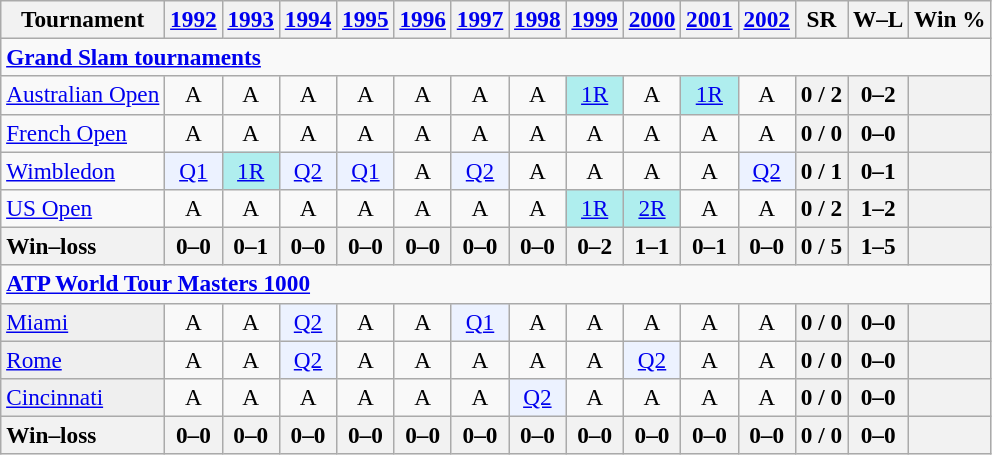<table class=wikitable style=text-align:center;font-size:97%>
<tr>
<th>Tournament</th>
<th><a href='#'>1992</a></th>
<th><a href='#'>1993</a></th>
<th><a href='#'>1994</a></th>
<th><a href='#'>1995</a></th>
<th><a href='#'>1996</a></th>
<th><a href='#'>1997</a></th>
<th><a href='#'>1998</a></th>
<th><a href='#'>1999</a></th>
<th><a href='#'>2000</a></th>
<th><a href='#'>2001</a></th>
<th><a href='#'>2002</a></th>
<th>SR</th>
<th>W–L</th>
<th>Win %</th>
</tr>
<tr>
<td colspan=20 align=left><a href='#'><strong>Grand Slam tournaments</strong></a></td>
</tr>
<tr>
<td align=left><a href='#'>Australian Open</a></td>
<td>A</td>
<td>A</td>
<td>A</td>
<td>A</td>
<td>A</td>
<td>A</td>
<td>A</td>
<td style=background:#afeeee><a href='#'>1R</a></td>
<td>A</td>
<td style=background:#afeeee><a href='#'>1R</a></td>
<td>A</td>
<th>0 / 2</th>
<th>0–2</th>
<th></th>
</tr>
<tr>
<td align=left><a href='#'>French Open</a></td>
<td>A</td>
<td>A</td>
<td>A</td>
<td>A</td>
<td>A</td>
<td>A</td>
<td>A</td>
<td>A</td>
<td>A</td>
<td>A</td>
<td>A</td>
<th>0 / 0</th>
<th>0–0</th>
<th></th>
</tr>
<tr>
<td align=left><a href='#'>Wimbledon</a></td>
<td style=background:#ecf2ff><a href='#'>Q1</a></td>
<td style=background:#afeeee><a href='#'>1R</a></td>
<td style=background:#ecf2ff><a href='#'>Q2</a></td>
<td style=background:#ecf2ff><a href='#'>Q1</a></td>
<td>A</td>
<td style=background:#ecf2ff><a href='#'>Q2</a></td>
<td>A</td>
<td>A</td>
<td>A</td>
<td>A</td>
<td style=background:#ecf2ff><a href='#'>Q2</a></td>
<th>0 / 1</th>
<th>0–1</th>
<th></th>
</tr>
<tr>
<td align=left><a href='#'>US Open</a></td>
<td>A</td>
<td>A</td>
<td>A</td>
<td>A</td>
<td>A</td>
<td>A</td>
<td>A</td>
<td style=background:#afeeee><a href='#'>1R</a></td>
<td style=background:#afeeee><a href='#'>2R</a></td>
<td>A</td>
<td>A</td>
<th>0 / 2</th>
<th>1–2</th>
<th></th>
</tr>
<tr>
<th style=text-align:left>Win–loss</th>
<th>0–0</th>
<th>0–1</th>
<th>0–0</th>
<th>0–0</th>
<th>0–0</th>
<th>0–0</th>
<th>0–0</th>
<th>0–2</th>
<th>1–1</th>
<th>0–1</th>
<th>0–0</th>
<th>0 / 5</th>
<th>1–5</th>
<th></th>
</tr>
<tr>
<td colspan=20 align=left><strong><a href='#'>ATP World Tour Masters 1000</a></strong></td>
</tr>
<tr>
<td bgcolor=efefef align=left><a href='#'>Miami</a></td>
<td>A</td>
<td>A</td>
<td bgcolor=ecf2ff><a href='#'>Q2</a></td>
<td>A</td>
<td>A</td>
<td bgcolor=ecf2ff><a href='#'>Q1</a></td>
<td>A</td>
<td>A</td>
<td>A</td>
<td>A</td>
<td>A</td>
<th>0 / 0</th>
<th>0–0</th>
<th></th>
</tr>
<tr>
<td bgcolor=efefef align=left><a href='#'>Rome</a></td>
<td>A</td>
<td>A</td>
<td bgcolor=ecf2ff><a href='#'>Q2</a></td>
<td>A</td>
<td>A</td>
<td>A</td>
<td>A</td>
<td>A</td>
<td bgcolor=ecf2ff><a href='#'>Q2</a></td>
<td>A</td>
<td>A</td>
<th>0 / 0</th>
<th>0–0</th>
<th></th>
</tr>
<tr>
<td bgcolor=efefef align=left><a href='#'>Cincinnati</a></td>
<td>A</td>
<td>A</td>
<td>A</td>
<td>A</td>
<td>A</td>
<td>A</td>
<td bgcolor=ecf2ff><a href='#'>Q2</a></td>
<td>A</td>
<td>A</td>
<td>A</td>
<td>A</td>
<th>0 / 0</th>
<th>0–0</th>
<th></th>
</tr>
<tr>
<th style=text-align:left>Win–loss</th>
<th>0–0</th>
<th>0–0</th>
<th>0–0</th>
<th>0–0</th>
<th>0–0</th>
<th>0–0</th>
<th>0–0</th>
<th>0–0</th>
<th>0–0</th>
<th>0–0</th>
<th>0–0</th>
<th>0 / 0</th>
<th>0–0</th>
<th></th>
</tr>
</table>
